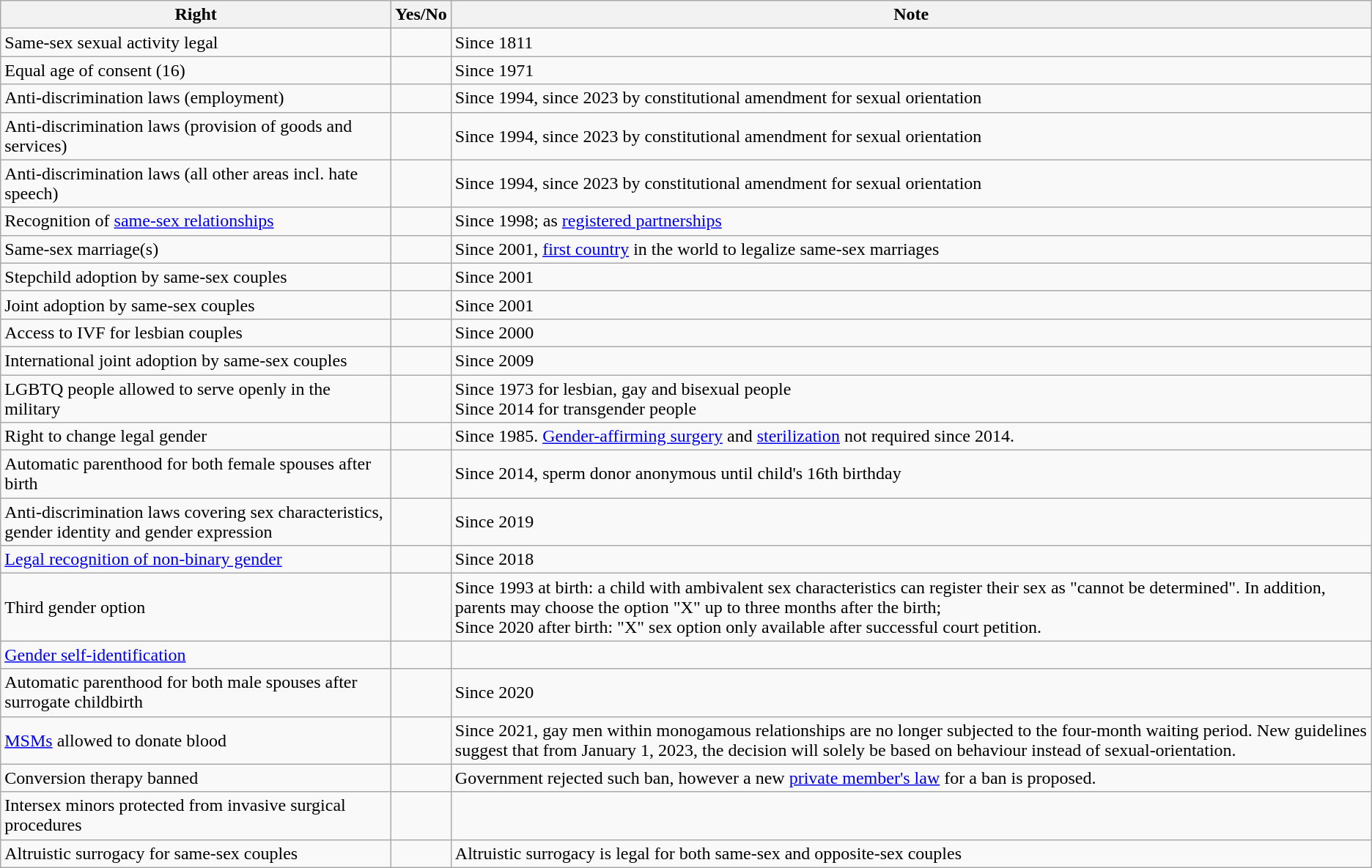<table class="wikitable">
<tr>
<th>Right</th>
<th>Yes/No</th>
<th>Note</th>
</tr>
<tr>
<td>Same-sex sexual activity legal</td>
<td></td>
<td>Since 1811</td>
</tr>
<tr>
<td>Equal age of consent (16)</td>
<td></td>
<td>Since 1971</td>
</tr>
<tr>
<td>Anti-discrimination laws (employment)</td>
<td></td>
<td>Since 1994, since 2023 by constitutional amendment for sexual orientation</td>
</tr>
<tr>
<td>Anti-discrimination laws (provision of goods and services)</td>
<td></td>
<td>Since 1994, since 2023 by constitutional amendment for sexual orientation</td>
</tr>
<tr>
<td>Anti-discrimination laws (all other areas incl. hate speech)</td>
<td></td>
<td>Since 1994, since 2023 by constitutional amendment for sexual orientation</td>
</tr>
<tr>
<td>Recognition of <a href='#'>same-sex relationships</a></td>
<td></td>
<td>Since 1998; as <a href='#'>registered partnerships</a></td>
</tr>
<tr>
<td>Same-sex marriage(s)</td>
<td></td>
<td>Since 2001, <a href='#'>first country</a> in the world to legalize same-sex marriages</td>
</tr>
<tr>
<td>Stepchild adoption by same-sex couples</td>
<td></td>
<td>Since 2001</td>
</tr>
<tr>
<td>Joint adoption by same-sex couples</td>
<td></td>
<td>Since 2001</td>
</tr>
<tr>
<td>Access to IVF for lesbian couples</td>
<td></td>
<td>Since 2000</td>
</tr>
<tr>
<td>International joint adoption by same-sex couples</td>
<td></td>
<td>Since 2009</td>
</tr>
<tr>
<td>LGBTQ people allowed to serve openly in the military</td>
<td></td>
<td>Since 1973 for lesbian, gay and bisexual people<br>Since 2014 for transgender people</td>
</tr>
<tr>
<td>Right to change legal gender</td>
<td></td>
<td>Since 1985. <a href='#'>Gender-affirming surgery</a> and <a href='#'>sterilization</a> not required since 2014.</td>
</tr>
<tr>
<td>Automatic parenthood for both female spouses after birth</td>
<td></td>
<td>Since 2014, sperm donor anonymous until child's 16th birthday</td>
</tr>
<tr>
<td>Anti-discrimination laws covering sex characteristics, gender identity and gender expression</td>
<td></td>
<td>Since 2019</td>
</tr>
<tr>
<td><a href='#'>Legal recognition of non-binary gender</a></td>
<td></td>
<td>Since 2018</td>
</tr>
<tr>
<td>Third gender option</td>
<td></td>
<td>Since 1993 at birth: a child with ambivalent sex characteristics can register their sex as "cannot be determined". In addition, parents may choose the option "X" up to three months after the birth;<br>Since 2020 after birth: "X" sex option only available after successful court petition.</td>
</tr>
<tr>
<td><a href='#'>Gender self-identification</a></td>
<td></td>
<td></td>
</tr>
<tr>
<td>Automatic parenthood for both male spouses after surrogate childbirth</td>
<td></td>
<td>Since 2020</td>
</tr>
<tr>
<td><a href='#'>MSMs</a> allowed to donate blood</td>
<td></td>
<td>Since 2021, gay men within monogamous relationships are no longer subjected to the four-month waiting period. New guidelines suggest that from January 1, 2023, the decision will solely be based on behaviour instead of sexual-orientation.</td>
</tr>
<tr>
<td>Conversion therapy banned</td>
<td></td>
<td>Government rejected such ban, however a new <a href='#'>private member's law</a> for a ban is proposed.</td>
</tr>
<tr>
<td>Intersex minors protected from invasive surgical procedures</td>
<td></td>
<td></td>
</tr>
<tr>
<td>Altruistic surrogacy for same-sex couples</td>
<td></td>
<td>Altruistic surrogacy is legal for both same-sex and opposite-sex couples</td>
</tr>
</table>
